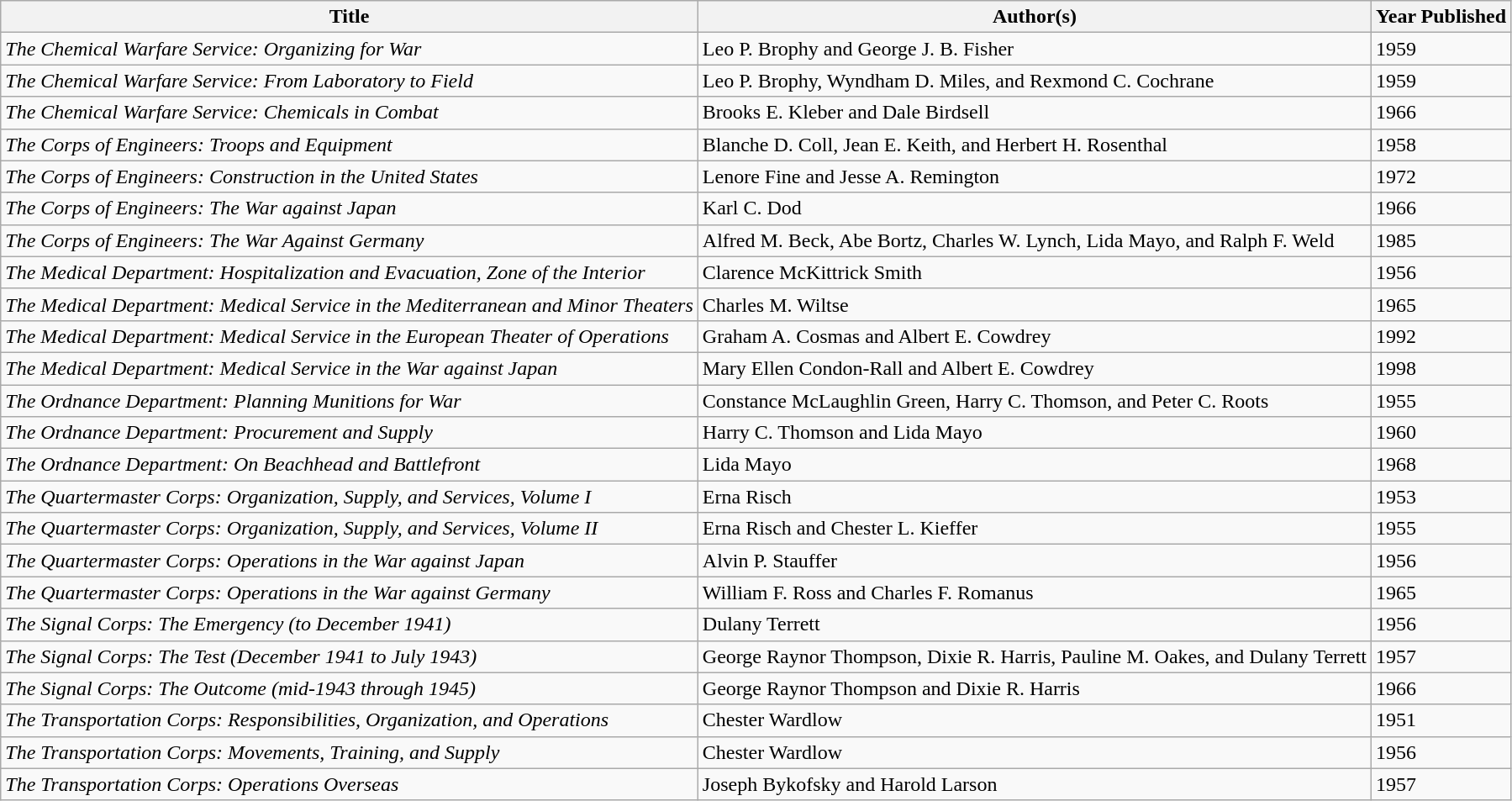<table class="wikitable sortable" border="1">
<tr>
<th>Title</th>
<th>Author(s)</th>
<th>Year Published</th>
</tr>
<tr>
<td><em>The Chemical Warfare Service: Organizing for War</em></td>
<td>Leo P. Brophy and George J. B. Fisher</td>
<td>1959</td>
</tr>
<tr>
<td><em>The Chemical Warfare Service: From Laboratory to Field</em></td>
<td>Leo P. Brophy, Wyndham D. Miles, and Rexmond C. Cochrane</td>
<td>1959</td>
</tr>
<tr>
<td><em>The Chemical Warfare Service: Chemicals in Combat</em></td>
<td>Brooks E. Kleber and Dale Birdsell</td>
<td>1966</td>
</tr>
<tr>
<td><em>The Corps of Engineers: Troops and Equipment</em></td>
<td>Blanche D. Coll, Jean E. Keith, and Herbert H. Rosenthal</td>
<td>1958</td>
</tr>
<tr>
<td><em>The Corps of Engineers: Construction in the United States</em></td>
<td>Lenore Fine and Jesse A. Remington</td>
<td>1972</td>
</tr>
<tr>
<td><em>The Corps of Engineers: The War against Japan</em></td>
<td>Karl C. Dod</td>
<td>1966</td>
</tr>
<tr>
<td><em>The Corps of Engineers: The War Against Germany</em></td>
<td>Alfred M. Beck, Abe Bortz, Charles W. Lynch, Lida Mayo, and Ralph F. Weld</td>
<td>1985</td>
</tr>
<tr>
<td><em>The Medical Department: Hospitalization and Evacuation, Zone of the Interior</em></td>
<td>Clarence McKittrick Smith</td>
<td>1956</td>
</tr>
<tr>
<td><em>The Medical Department: Medical Service in the Mediterranean and Minor Theaters</em></td>
<td>Charles M. Wiltse</td>
<td>1965</td>
</tr>
<tr>
<td><em>The Medical Department: Medical Service in the European Theater of Operations</em></td>
<td>Graham A. Cosmas and Albert E. Cowdrey</td>
<td>1992</td>
</tr>
<tr>
<td><em>The Medical Department: Medical Service in the War against Japan</em></td>
<td>Mary Ellen Condon-Rall and Albert E. Cowdrey</td>
<td>1998</td>
</tr>
<tr>
<td><em>The Ordnance Department: Planning Munitions for War</em></td>
<td>Constance McLaughlin Green, Harry C. Thomson, and Peter C. Roots</td>
<td>1955</td>
</tr>
<tr>
<td><em>The Ordnance Department: Procurement and Supply</em></td>
<td>Harry C. Thomson and Lida Mayo</td>
<td>1960</td>
</tr>
<tr>
<td><em>The Ordnance Department: On Beachhead and Battlefront</em></td>
<td>Lida Mayo</td>
<td>1968</td>
</tr>
<tr>
<td><em>The Quartermaster Corps: Organization, Supply, and Services, Volume I</em></td>
<td>Erna Risch</td>
<td>1953</td>
</tr>
<tr>
<td><em>The Quartermaster Corps: Organization, Supply, and Services, Volume II</em></td>
<td>Erna Risch and Chester L. Kieffer</td>
<td>1955</td>
</tr>
<tr>
<td><em>The Quartermaster Corps: Operations in the War against Japan</em></td>
<td>Alvin P. Stauffer</td>
<td>1956</td>
</tr>
<tr>
<td><em>The Quartermaster Corps: Operations in the War against Germany</em></td>
<td>William F. Ross and Charles F. Romanus</td>
<td>1965</td>
</tr>
<tr>
<td><em>The Signal Corps: The Emergency (to December 1941)</em></td>
<td>Dulany Terrett</td>
<td>1956</td>
</tr>
<tr>
<td><em>The Signal Corps: The Test (December 1941 to July 1943)</em></td>
<td>George Raynor Thompson, Dixie R. Harris, Pauline M. Oakes, and Dulany Terrett</td>
<td>1957</td>
</tr>
<tr>
<td><em>The Signal Corps: The Outcome (mid-1943 through 1945)</em></td>
<td>George Raynor Thompson and Dixie R. Harris</td>
<td>1966</td>
</tr>
<tr>
<td><em>The Transportation Corps: Responsibilities, Organization, and Operations</em></td>
<td>Chester Wardlow</td>
<td>1951</td>
</tr>
<tr>
<td><em>The Transportation Corps: Movements, Training, and Supply</em></td>
<td>Chester Wardlow</td>
<td>1956</td>
</tr>
<tr>
<td><em>The Transportation Corps: Operations Overseas</em></td>
<td>Joseph Bykofsky and Harold Larson</td>
<td>1957</td>
</tr>
</table>
